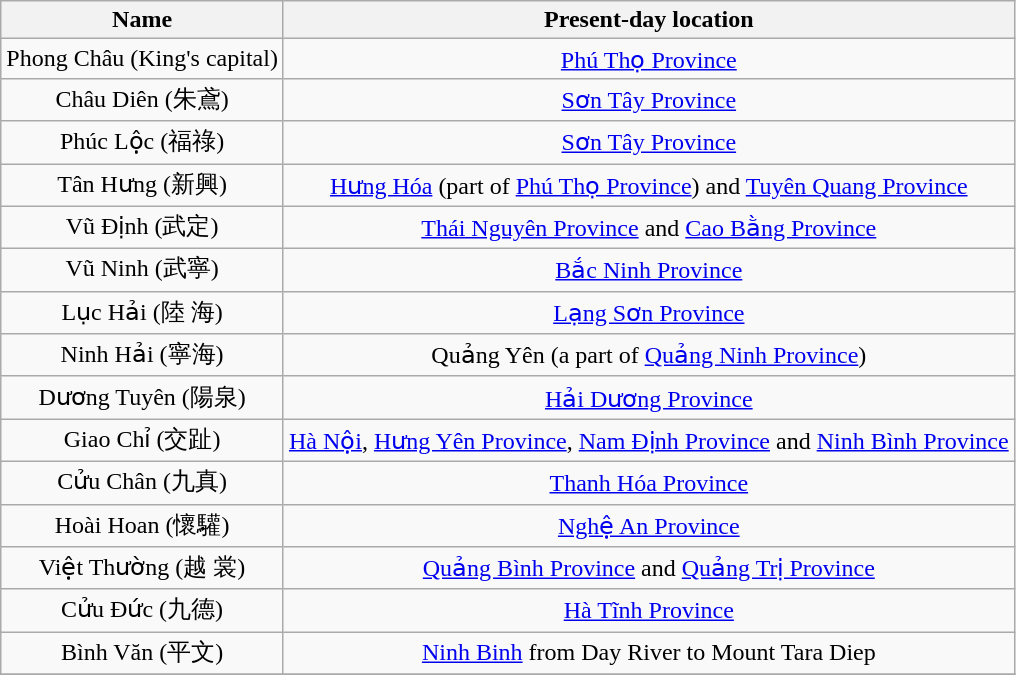<table class="wikitable" style="text-align:center">
<tr>
<th>Name</th>
<th>Present-day location</th>
</tr>
<tr>
<td>Phong Châu (King's capital)</td>
<td><a href='#'>Phú Thọ Province</a></td>
</tr>
<tr>
<td>Châu Diên (朱鳶)</td>
<td><a href='#'>Sơn Tây Province</a></td>
</tr>
<tr>
<td>Phúc Lộc (福祿)</td>
<td><a href='#'>Sơn Tây Province</a></td>
</tr>
<tr>
<td>Tân Hưng (新興)</td>
<td><a href='#'>Hưng Hóa</a> (part of <a href='#'>Phú Thọ Province</a>) and <a href='#'>Tuyên Quang Province</a></td>
</tr>
<tr>
<td>Vũ Định (武定)</td>
<td><a href='#'>Thái Nguyên Province</a> and <a href='#'>Cao Bằng Province</a></td>
</tr>
<tr>
<td>Vũ Ninh (武寧)</td>
<td><a href='#'>Bắc Ninh Province</a></td>
</tr>
<tr>
<td>Lục Hải (陸 海)</td>
<td><a href='#'>Lạng Sơn Province</a></td>
</tr>
<tr>
<td>Ninh Hải (寧海)</td>
<td>Quảng Yên (a part of <a href='#'>Quảng Ninh Province</a>)</td>
</tr>
<tr>
<td>Dương Tuyên (陽泉)</td>
<td><a href='#'>Hải Dương Province</a></td>
</tr>
<tr>
<td>Giao Chỉ (交趾)</td>
<td><a href='#'>Hà Nội</a>, <a href='#'>Hưng Yên Province</a>, <a href='#'>Nam Định Province</a> and <a href='#'>Ninh Bình Province</a></td>
</tr>
<tr>
<td>Cửu Chân (九真)</td>
<td><a href='#'>Thanh Hóa Province</a></td>
</tr>
<tr>
<td>Hoài Hoan (懷驩)</td>
<td><a href='#'>Nghệ An Province</a></td>
</tr>
<tr>
<td>Việt Thường (越 裳)</td>
<td><a href='#'>Quảng Bình Province</a> and <a href='#'>Quảng Trị Province</a></td>
</tr>
<tr>
<td>Cửu Đức (九德)</td>
<td><a href='#'>Hà Tĩnh Province</a></td>
</tr>
<tr>
<td>Bình Văn (平文)</td>
<td><a href='#'>Ninh Binh</a> from Day River to Mount Tara Diep</td>
</tr>
<tr>
</tr>
</table>
